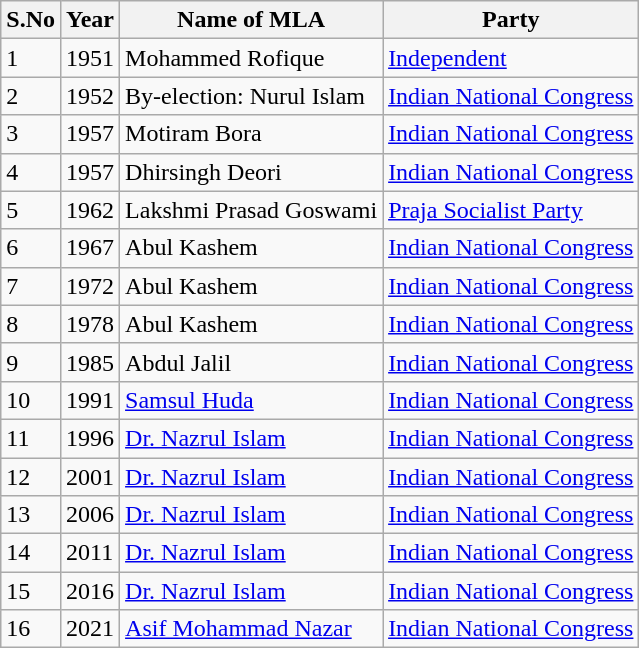<table class="wikitable sortable">
<tr>
<th>S.No</th>
<th>Year</th>
<th>Name of MLA</th>
<th>Party</th>
</tr>
<tr>
<td>1</td>
<td>1951</td>
<td>Mohammed Rofique</td>
<td><a href='#'>Independent</a></td>
</tr>
<tr>
<td>2</td>
<td>1952</td>
<td>By-election: Nurul Islam</td>
<td><a href='#'>Indian National Congress</a></td>
</tr>
<tr>
<td>3</td>
<td>1957</td>
<td>Motiram Bora</td>
<td><a href='#'>Indian National Congress</a></td>
</tr>
<tr>
<td>4</td>
<td>1957</td>
<td>Dhirsingh Deori</td>
<td><a href='#'>Indian National Congress</a></td>
</tr>
<tr>
<td>5</td>
<td>1962</td>
<td>Lakshmi Prasad Goswami</td>
<td><a href='#'>Praja Socialist Party</a></td>
</tr>
<tr>
<td>6</td>
<td>1967</td>
<td>Abul Kashem</td>
<td><a href='#'>Indian National Congress</a></td>
</tr>
<tr>
<td>7</td>
<td>1972</td>
<td>Abul Kashem</td>
<td><a href='#'>Indian National Congress</a></td>
</tr>
<tr>
<td>8</td>
<td>1978</td>
<td>Abul Kashem</td>
<td><a href='#'>Indian National Congress</a></td>
</tr>
<tr>
<td>9</td>
<td>1985</td>
<td>Abdul Jalil</td>
<td><a href='#'>Indian National Congress</a></td>
</tr>
<tr>
<td>10</td>
<td>1991</td>
<td><a href='#'>Samsul Huda</a></td>
<td><a href='#'>Indian National Congress</a></td>
</tr>
<tr>
<td>11</td>
<td>1996</td>
<td><a href='#'>Dr. Nazrul Islam</a></td>
<td><a href='#'>Indian National Congress</a></td>
</tr>
<tr>
<td>12</td>
<td>2001</td>
<td><a href='#'>Dr. Nazrul Islam</a></td>
<td><a href='#'>Indian National Congress</a></td>
</tr>
<tr>
<td>13</td>
<td>2006</td>
<td><a href='#'>Dr. Nazrul Islam</a></td>
<td><a href='#'>Indian National Congress</a></td>
</tr>
<tr>
<td>14</td>
<td>2011</td>
<td><a href='#'>Dr. Nazrul Islam</a></td>
<td><a href='#'>Indian National Congress</a></td>
</tr>
<tr>
<td>15</td>
<td>2016</td>
<td><a href='#'>Dr. Nazrul Islam</a></td>
<td><a href='#'>Indian National Congress</a></td>
</tr>
<tr>
<td>16</td>
<td>2021</td>
<td><a href='#'>Asif Mohammad Nazar</a></td>
<td><a href='#'>Indian National Congress</a></td>
</tr>
</table>
